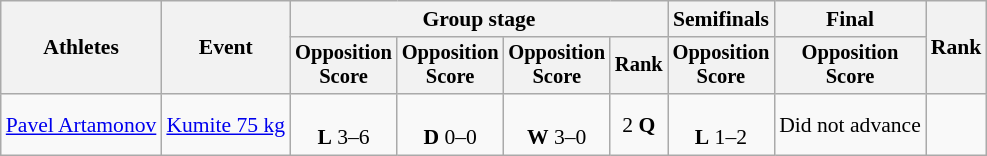<table class="wikitable" style="font-size:90%">
<tr>
<th rowspan="2">Athletes</th>
<th rowspan="2">Event</th>
<th colspan="4">Group stage</th>
<th>Semifinals</th>
<th>Final</th>
<th rowspan="2">Rank</th>
</tr>
<tr style="font-size:95%">
<th>Opposition<br>Score</th>
<th>Opposition<br>Score</th>
<th>Opposition<br>Score</th>
<th>Rank</th>
<th>Opposition<br>Score</th>
<th>Opposition<br>Score</th>
</tr>
<tr align=center>
<td align=left><a href='#'>Pavel Artamonov</a></td>
<td align=left><a href='#'>Kumite 75 kg</a></td>
<td><br><strong>L</strong> 3–6</td>
<td><br><strong>D</strong> 0–0</td>
<td><br><strong>W</strong> 3–0</td>
<td>2 <strong>Q</strong></td>
<td><br><strong>L</strong> 1–2</td>
<td>Did not advance</td>
<td></td>
</tr>
</table>
